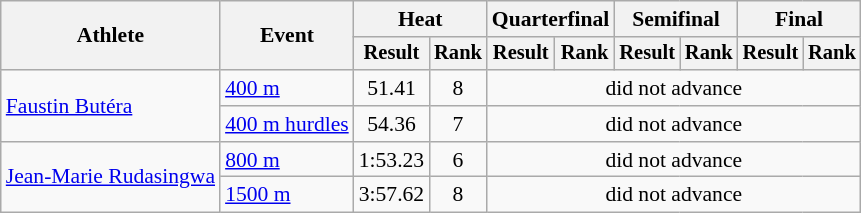<table class="wikitable" style="font-size:90%">
<tr>
<th rowspan="2">Athlete</th>
<th rowspan="2">Event</th>
<th colspan="2">Heat</th>
<th colspan="2">Quarterfinal</th>
<th colspan="2">Semifinal</th>
<th colspan="2">Final</th>
</tr>
<tr style="font-size:95%">
<th>Result</th>
<th>Rank</th>
<th>Result</th>
<th>Rank</th>
<th>Result</th>
<th>Rank</th>
<th>Result</th>
<th>Rank</th>
</tr>
<tr align=center>
<td align=left rowspan=2><a href='#'>Faustin Butéra</a></td>
<td align=left><a href='#'>400 m</a></td>
<td>51.41</td>
<td>8</td>
<td colspan=6>did not advance</td>
</tr>
<tr align=center>
<td align=left><a href='#'>400 m hurdles</a></td>
<td>54.36</td>
<td>7</td>
<td colspan=6>did not advance</td>
</tr>
<tr align=center>
<td align=left rowspan=2><a href='#'>Jean-Marie Rudasingwa</a></td>
<td align=left><a href='#'>800 m</a></td>
<td>1:53.23</td>
<td>6</td>
<td colspan=6>did not advance</td>
</tr>
<tr align=center>
<td align=left><a href='#'>1500 m</a></td>
<td>3:57.62</td>
<td>8</td>
<td colspan=6>did not advance</td>
</tr>
</table>
